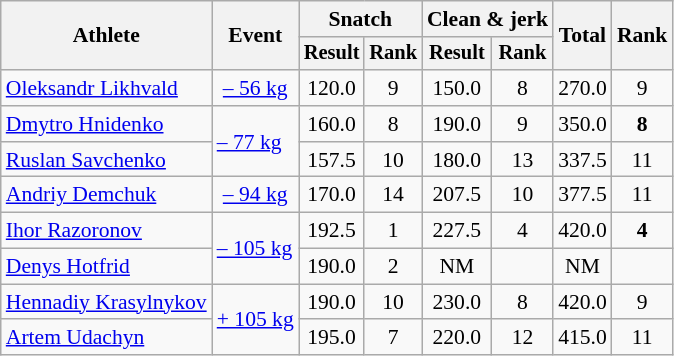<table class="wikitable" style="font-size:90%">
<tr>
<th rowspan="2">Athlete</th>
<th rowspan="2">Event</th>
<th colspan="2">Snatch</th>
<th colspan="2">Clean & jerk</th>
<th rowspan="2">Total</th>
<th rowspan="2">Rank</th>
</tr>
<tr style="font-size:95%">
<th>Result</th>
<th>Rank</th>
<th>Result</th>
<th>Rank</th>
</tr>
<tr align=center>
<td align=left><a href='#'>Oleksandr Likhvald</a></td>
<td align=center><a href='#'>– 56 kg</a></td>
<td>120.0</td>
<td>9</td>
<td>150.0</td>
<td>8</td>
<td>270.0</td>
<td>9</td>
</tr>
<tr align=center>
<td align=left><a href='#'>Dmytro Hnidenko</a></td>
<td align=left rowspan=2><a href='#'>– 77 kg</a></td>
<td>160.0</td>
<td>8</td>
<td>190.0</td>
<td>9</td>
<td>350.0</td>
<td><strong>8</strong></td>
</tr>
<tr align=center>
<td align=left><a href='#'>Ruslan Savchenko</a></td>
<td>157.5</td>
<td>10</td>
<td>180.0</td>
<td>13</td>
<td>337.5</td>
<td>11</td>
</tr>
<tr align=center>
<td align=left><a href='#'>Andriy Demchuk</a></td>
<td align=center><a href='#'>– 94 kg</a></td>
<td>170.0</td>
<td>14</td>
<td>207.5</td>
<td>10</td>
<td>377.5</td>
<td>11</td>
</tr>
<tr align=center>
<td align=left><a href='#'>Ihor Razoronov</a></td>
<td align=left rowspan=2><a href='#'>– 105 kg</a></td>
<td>192.5</td>
<td>1</td>
<td>227.5</td>
<td>4</td>
<td>420.0</td>
<td><strong>4</strong></td>
</tr>
<tr align=center>
<td align=left><a href='#'>Denys Hotfrid</a></td>
<td>190.0</td>
<td>2</td>
<td>NM</td>
<td></td>
<td>NM</td>
<td></td>
</tr>
<tr align=center>
<td align=left><a href='#'>Hennadiy Krasylnykov</a></td>
<td align=left rowspan=2><a href='#'>+ 105 kg</a></td>
<td>190.0</td>
<td>10</td>
<td>230.0</td>
<td>8</td>
<td>420.0</td>
<td>9</td>
</tr>
<tr align=center>
<td align=left><a href='#'>Artem Udachyn</a></td>
<td>195.0</td>
<td>7</td>
<td>220.0</td>
<td>12</td>
<td>415.0</td>
<td>11</td>
</tr>
</table>
